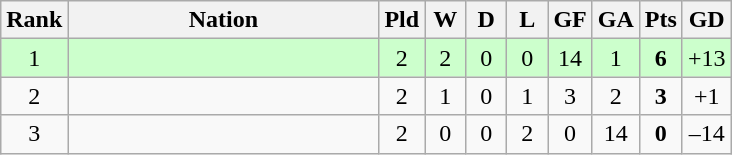<table class="wikitable" style="text-align: center;">
<tr>
<th width=5>Rank</th>
<th width=200>Nation</th>
<th width=20>Pld</th>
<th width=20>W</th>
<th width=20>D</th>
<th width=20>L</th>
<th width=20>GF</th>
<th width=20>GA</th>
<th width=20>Pts</th>
<th width=20>GD</th>
</tr>
<tr style="background:#ccffcc">
<td>1</td>
<td align=left></td>
<td>2</td>
<td>2</td>
<td>0</td>
<td>0</td>
<td>14</td>
<td>1</td>
<td><strong>6</strong></td>
<td>+13</td>
</tr>
<tr>
<td>2</td>
<td align=left></td>
<td>2</td>
<td>1</td>
<td>0</td>
<td>1</td>
<td>3</td>
<td>2</td>
<td><strong>3</strong></td>
<td>+1</td>
</tr>
<tr>
<td>3</td>
<td align=left></td>
<td>2</td>
<td>0</td>
<td>0</td>
<td>2</td>
<td>0</td>
<td>14</td>
<td><strong>0</strong></td>
<td>–14</td>
</tr>
</table>
